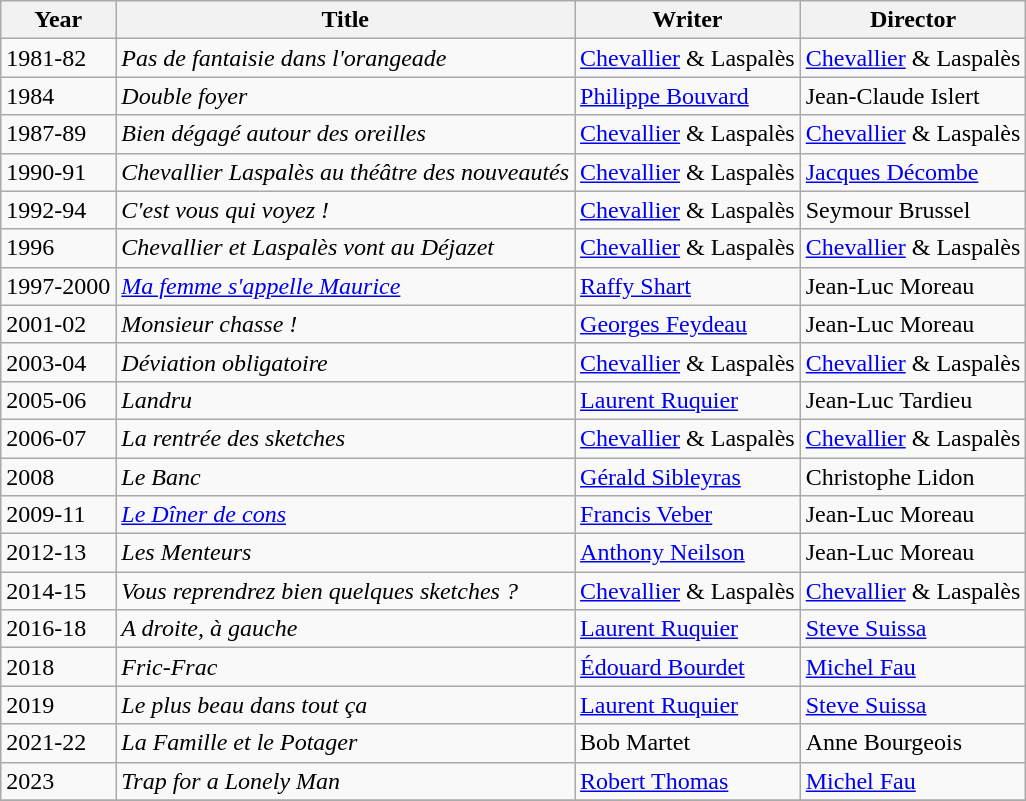<table class="wikitable sortable">
<tr>
<th>Year</th>
<th>Title</th>
<th>Writer</th>
<th>Director</th>
</tr>
<tr>
<td>1981-82</td>
<td><em>Pas de fantaisie dans l'orangeade</em></td>
<td><a href='#'>Chevallier</a> & Laspalès</td>
<td><a href='#'>Chevallier</a> & Laspalès</td>
</tr>
<tr>
<td>1984</td>
<td><em>Double foyer</em></td>
<td><a href='#'>Philippe Bouvard</a></td>
<td>Jean-Claude Islert</td>
</tr>
<tr>
<td>1987-89</td>
<td><em>Bien dégagé autour des oreilles</em></td>
<td><a href='#'>Chevallier</a> & Laspalès</td>
<td><a href='#'>Chevallier</a> & Laspalès</td>
</tr>
<tr>
<td>1990-91</td>
<td><em>Chevallier Laspalès au théâtre des nouveautés</em></td>
<td><a href='#'>Chevallier</a> & Laspalès</td>
<td><a href='#'>Jacques Décombe</a></td>
</tr>
<tr>
<td>1992-94</td>
<td><em>C'est vous qui voyez !</em></td>
<td><a href='#'>Chevallier</a> & Laspalès</td>
<td>Seymour Brussel</td>
</tr>
<tr>
<td>1996</td>
<td><em>Chevallier et Laspalès vont au Déjazet</em></td>
<td><a href='#'>Chevallier</a> & Laspalès</td>
<td><a href='#'>Chevallier</a> & Laspalès</td>
</tr>
<tr>
<td>1997-2000</td>
<td><em><a href='#'>Ma femme s'appelle Maurice</a></em></td>
<td><a href='#'>Raffy Shart</a></td>
<td>Jean-Luc Moreau</td>
</tr>
<tr>
<td>2001-02</td>
<td><em>Monsieur chasse !</em></td>
<td><a href='#'>Georges Feydeau</a></td>
<td>Jean-Luc Moreau</td>
</tr>
<tr>
<td>2003-04</td>
<td><em>Déviation obligatoire</em></td>
<td><a href='#'>Chevallier</a> & Laspalès</td>
<td><a href='#'>Chevallier</a> & Laspalès</td>
</tr>
<tr>
<td>2005-06</td>
<td><em>Landru</em></td>
<td><a href='#'>Laurent Ruquier</a></td>
<td>Jean-Luc Tardieu</td>
</tr>
<tr>
<td>2006-07</td>
<td><em>La rentrée des sketches</em></td>
<td><a href='#'>Chevallier</a> & Laspalès</td>
<td><a href='#'>Chevallier</a> & Laspalès</td>
</tr>
<tr>
<td>2008</td>
<td><em>Le Banc</em></td>
<td><a href='#'>Gérald Sibleyras</a></td>
<td>Christophe Lidon</td>
</tr>
<tr>
<td>2009-11</td>
<td><em><a href='#'>Le Dîner de cons</a></em></td>
<td><a href='#'>Francis Veber</a></td>
<td>Jean-Luc Moreau</td>
</tr>
<tr>
<td>2012-13</td>
<td><em>Les Menteurs</em></td>
<td><a href='#'>Anthony Neilson</a></td>
<td>Jean-Luc Moreau</td>
</tr>
<tr>
<td>2014-15</td>
<td><em>Vous reprendrez bien quelques sketches ?</em></td>
<td><a href='#'>Chevallier</a> & Laspalès</td>
<td><a href='#'>Chevallier</a> & Laspalès</td>
</tr>
<tr>
<td>2016-18</td>
<td><em>A droite, à gauche</em></td>
<td><a href='#'>Laurent Ruquier</a></td>
<td><a href='#'>Steve Suissa</a></td>
</tr>
<tr>
<td>2018</td>
<td><em>Fric-Frac</em></td>
<td><a href='#'>Édouard Bourdet</a></td>
<td><a href='#'>Michel Fau</a></td>
</tr>
<tr>
<td>2019</td>
<td><em>Le plus beau dans tout ça</em></td>
<td><a href='#'>Laurent Ruquier</a></td>
<td><a href='#'>Steve Suissa</a></td>
</tr>
<tr>
<td>2021-22</td>
<td><em>La Famille et le Potager</em></td>
<td>Bob Martet</td>
<td>Anne Bourgeois</td>
</tr>
<tr>
<td>2023</td>
<td><em>Trap for a Lonely Man</em></td>
<td><a href='#'>Robert Thomas</a></td>
<td><a href='#'>Michel Fau</a></td>
</tr>
<tr>
</tr>
</table>
